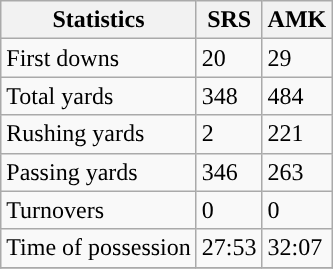<table class="wikitable" style="float: left;">
<tr>
<th>Statistics</th>
<th>SRS</th>
<th>AMK</th>
</tr>
<tr>
<td>First downs</td>
<td>20</td>
<td>29</td>
</tr>
<tr>
<td>Total yards</td>
<td>348</td>
<td>484</td>
</tr>
<tr>
<td>Rushing yards</td>
<td>2</td>
<td>221</td>
</tr>
<tr>
<td>Passing yards</td>
<td>346</td>
<td>263</td>
</tr>
<tr>
<td>Turnovers</td>
<td>0</td>
<td>0</td>
</tr>
<tr>
<td>Time of possession</td>
<td>27:53</td>
<td>32:07</td>
</tr>
<tr>
</tr>
</table>
